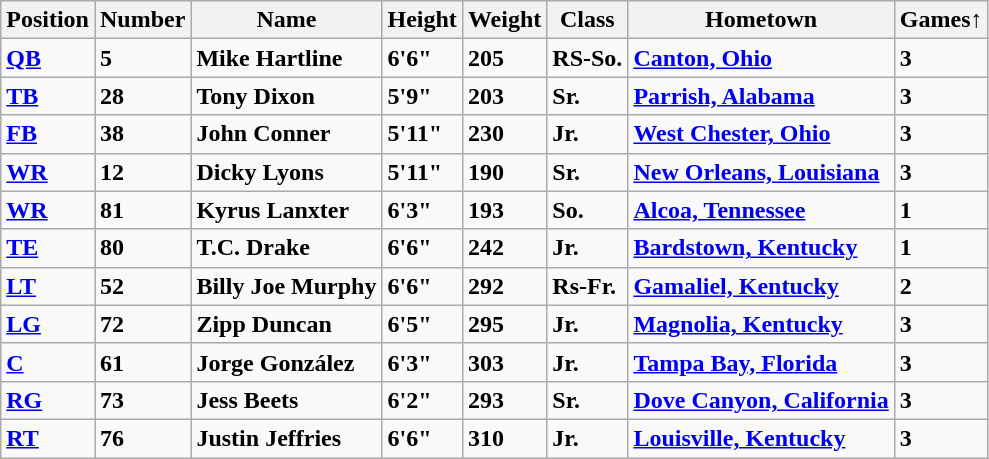<table class="wikitable">
<tr>
<th>Position</th>
<th>Number</th>
<th>Name</th>
<th>Height</th>
<th>Weight</th>
<th>Class</th>
<th>Hometown</th>
<th>Games↑</th>
</tr>
<tr>
<td><strong><a href='#'>QB</a></strong></td>
<td><strong>5</strong></td>
<td><strong>Mike Hartline</strong></td>
<td><strong>6'6"</strong></td>
<td><strong>205</strong></td>
<td><strong>RS-So.</strong></td>
<td><strong><a href='#'>Canton, Ohio</a></strong></td>
<td><strong>3</strong></td>
</tr>
<tr>
<td><strong><a href='#'>TB</a></strong></td>
<td><strong>28</strong></td>
<td><strong>Tony Dixon</strong></td>
<td><strong>5'9"</strong></td>
<td><strong>203</strong></td>
<td><strong>Sr.</strong></td>
<td><strong><a href='#'>Parrish, Alabama</a></strong></td>
<td><strong>3</strong></td>
</tr>
<tr>
<td><strong><a href='#'>FB</a></strong></td>
<td><strong>38</strong></td>
<td><strong>John Conner</strong></td>
<td><strong>5'11"</strong></td>
<td><strong>230</strong></td>
<td><strong>Jr.</strong></td>
<td><strong><a href='#'>West Chester, Ohio</a></strong></td>
<td><strong>3</strong></td>
</tr>
<tr>
<td><strong><a href='#'>WR</a></strong></td>
<td><strong>12</strong></td>
<td><strong>Dicky Lyons</strong></td>
<td><strong>5'11"</strong></td>
<td><strong>190</strong></td>
<td><strong>Sr.</strong></td>
<td><strong><a href='#'>New Orleans, Louisiana</a></strong></td>
<td><strong>3</strong></td>
</tr>
<tr>
<td><strong><a href='#'>WR</a></strong></td>
<td><strong>81</strong></td>
<td><strong>Kyrus Lanxter</strong></td>
<td><strong>6'3"</strong></td>
<td><strong>193</strong></td>
<td><strong>So.</strong></td>
<td><strong><a href='#'>Alcoa, Tennessee</a></strong></td>
<td><strong>1</strong></td>
</tr>
<tr>
<td><strong><a href='#'>TE</a></strong></td>
<td><strong>80</strong></td>
<td><strong>T.C. Drake</strong></td>
<td><strong>6'6"</strong></td>
<td><strong>242</strong></td>
<td><strong>Jr.</strong></td>
<td><strong><a href='#'>Bardstown, Kentucky</a></strong></td>
<td><strong>1</strong></td>
</tr>
<tr>
<td><strong><a href='#'>LT</a></strong></td>
<td><strong>52</strong></td>
<td><strong>Billy Joe Murphy</strong></td>
<td><strong>6'6"</strong></td>
<td><strong>292</strong></td>
<td><strong>Rs-Fr.</strong></td>
<td><strong><a href='#'>Gamaliel, Kentucky</a></strong></td>
<td><strong>2</strong></td>
</tr>
<tr>
<td><strong><a href='#'>LG</a></strong></td>
<td><strong>72</strong></td>
<td><strong>Zipp Duncan</strong></td>
<td><strong>6'5"</strong></td>
<td><strong>295</strong></td>
<td><strong>Jr.</strong></td>
<td><strong><a href='#'>Magnolia, Kentucky</a></strong></td>
<td><strong>3</strong></td>
</tr>
<tr>
<td><strong><a href='#'>C</a></strong></td>
<td><strong>61</strong></td>
<td><strong>Jorge González</strong></td>
<td><strong>6'3"</strong></td>
<td><strong>303</strong></td>
<td><strong>Jr.</strong></td>
<td><strong><a href='#'>Tampa Bay, Florida</a></strong></td>
<td><strong>3</strong></td>
</tr>
<tr>
<td><strong><a href='#'>RG</a></strong></td>
<td><strong>73</strong></td>
<td><strong>Jess Beets</strong></td>
<td><strong>6'2"</strong></td>
<td><strong>293</strong></td>
<td><strong>Sr.</strong></td>
<td><strong><a href='#'>Dove Canyon, California</a></strong></td>
<td><strong>3</strong></td>
</tr>
<tr>
<td><strong><a href='#'>RT</a></strong></td>
<td><strong>76</strong></td>
<td><strong>Justin Jeffries</strong></td>
<td><strong>6'6"</strong></td>
<td><strong>310</strong></td>
<td><strong>Jr.</strong></td>
<td><strong><a href='#'>Louisville, Kentucky</a></strong></td>
<td><strong>3</strong></td>
</tr>
</table>
